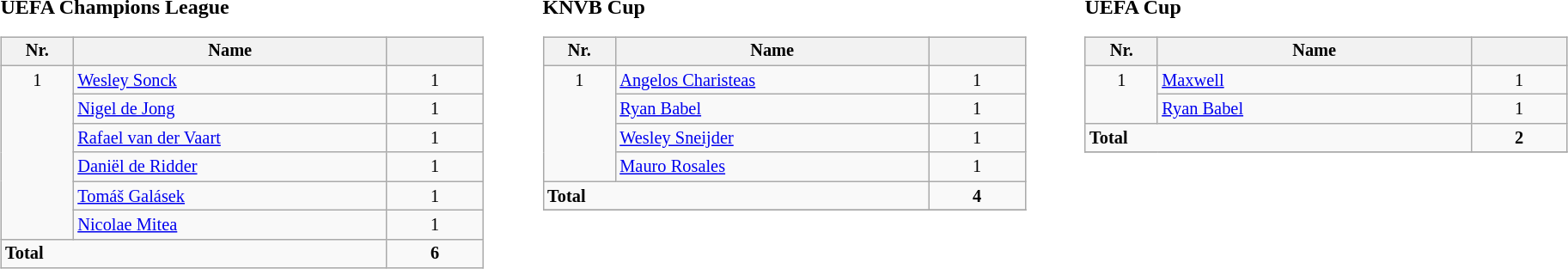<table width=100%>
<tr>
<td width=33% align=left valign=top><br><strong>UEFA Champions League</strong><table class="wikitable" style="width:90%; font-size:85%;">
<tr valign=top>
<th width=15% align=center>Nr.</th>
<th width=65% align=center>Name</th>
<th width=20% align=center></th>
</tr>
<tr valign=top>
<td rowspan=6 align=center>1</td>
<td> <a href='#'>Wesley Sonck</a></td>
<td align=center>1</td>
</tr>
<tr valign=top>
<td> <a href='#'>Nigel de Jong</a></td>
<td align=center>1</td>
</tr>
<tr valign=top>
<td> <a href='#'>Rafael van der Vaart</a></td>
<td align=center>1</td>
</tr>
<tr valign=top>
<td> <a href='#'>Daniël de Ridder</a></td>
<td align=center>1</td>
</tr>
<tr valign=top>
<td> <a href='#'>Tomáš Galásek</a></td>
<td align=center>1</td>
</tr>
<tr valign=top>
<td> <a href='#'>Nicolae Mitea</a></td>
<td align=center>1</td>
</tr>
<tr valign=top>
<td colspan=2><strong>Total</strong></td>
<td align=center><strong>6</strong></td>
</tr>
</table>
</td>
<td width=33% align=left valign=top><br><strong>KNVB Cup</strong><table class="wikitable" style="width:90%; font-size:85%;">
<tr valign=top>
<th width=15% align=center>Nr.</th>
<th width=65% align=center>Name</th>
<th width=20% align=center></th>
</tr>
<tr valign=top>
<td rowspan=4 align=center>1</td>
<td> <a href='#'>Angelos Charisteas</a></td>
<td align=center>1</td>
</tr>
<tr valign=top>
<td> <a href='#'>Ryan Babel</a></td>
<td align=center>1</td>
</tr>
<tr valign=top>
<td> <a href='#'>Wesley Sneijder</a></td>
<td align=center>1</td>
</tr>
<tr valign=top>
<td> <a href='#'>Mauro Rosales</a></td>
<td align=center>1</td>
</tr>
<tr valign=top>
<td colspan=2><strong>Total</strong></td>
<td align=center><strong>4</strong></td>
</tr>
<tr>
</tr>
</table>
</td>
<td width=33% align=left valign=top><br><strong>UEFA Cup</strong><table class="wikitable" style="width:90%; font-size:85%;">
<tr valign=top>
<th width=15% align=center>Nr.</th>
<th width=65% align=center>Name</th>
<th width=20% align=center></th>
</tr>
<tr valign=top>
<td rowspan=2 align=center>1</td>
<td> <a href='#'>Maxwell</a></td>
<td align=center>1</td>
</tr>
<tr valign=top>
<td> <a href='#'>Ryan Babel</a></td>
<td align=center>1</td>
</tr>
<tr valign=top>
<td colspan=2><strong>Total</strong></td>
<td align=center><strong>2</strong></td>
</tr>
<tr>
</tr>
</table>
</td>
</tr>
</table>
